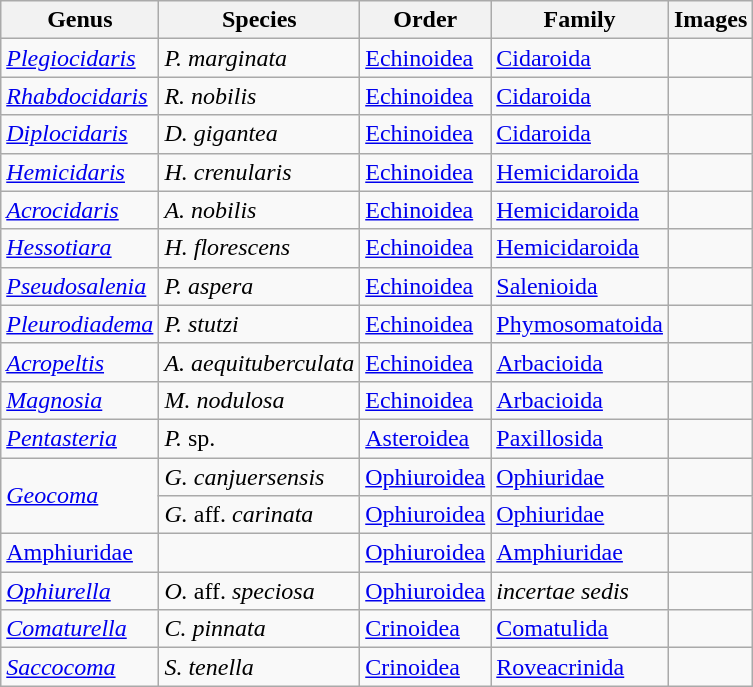<table class="wikitable sortable">
<tr>
<th>Genus</th>
<th>Species</th>
<th>Order</th>
<th>Family</th>
<th>Images</th>
</tr>
<tr>
<td><em><a href='#'>Plegiocidaris</a></em></td>
<td><em>P. marginata</em></td>
<td><a href='#'>Echinoidea</a></td>
<td><a href='#'>Cidaroida</a></td>
<td></td>
</tr>
<tr>
<td><em><a href='#'>Rhabdocidaris</a></em></td>
<td><em>R. nobilis</em></td>
<td><a href='#'>Echinoidea</a></td>
<td><a href='#'>Cidaroida</a></td>
<td></td>
</tr>
<tr>
<td><em><a href='#'>Diplocidaris</a></em></td>
<td><em>D. gigantea</em></td>
<td><a href='#'>Echinoidea</a></td>
<td><a href='#'>Cidaroida</a></td>
<td></td>
</tr>
<tr>
<td><em><a href='#'>Hemicidaris</a></em></td>
<td><em>H. crenularis</em></td>
<td><a href='#'>Echinoidea</a></td>
<td><a href='#'>Hemicidaroida</a></td>
<td></td>
</tr>
<tr>
<td><em><a href='#'>Acrocidaris</a></em></td>
<td><em>A. nobilis</em></td>
<td><a href='#'>Echinoidea</a></td>
<td><a href='#'>Hemicidaroida</a></td>
<td></td>
</tr>
<tr>
<td><em><a href='#'>Hessotiara</a></em></td>
<td><em>H. florescens</em></td>
<td><a href='#'>Echinoidea</a></td>
<td><a href='#'>Hemicidaroida</a></td>
<td></td>
</tr>
<tr>
<td><em><a href='#'>Pseudosalenia</a></em></td>
<td><em>P. aspera</em></td>
<td><a href='#'>Echinoidea</a></td>
<td><a href='#'>Salenioida</a></td>
<td></td>
</tr>
<tr>
<td><em><a href='#'>Pleurodiadema</a></em></td>
<td><em>P. stutzi</em></td>
<td><a href='#'>Echinoidea</a></td>
<td><a href='#'>Phymosomatoida</a></td>
<td></td>
</tr>
<tr>
<td><em><a href='#'>Acropeltis</a></em></td>
<td><em>A. aequituberculata</em></td>
<td><a href='#'>Echinoidea</a></td>
<td><a href='#'>Arbacioida</a></td>
<td></td>
</tr>
<tr>
<td><em><a href='#'>Magnosia</a></em></td>
<td><em>M. nodulosa</em></td>
<td><a href='#'>Echinoidea</a></td>
<td><a href='#'>Arbacioida</a></td>
<td></td>
</tr>
<tr>
<td><em><a href='#'>Pentasteria</a></em></td>
<td><em>P.</em> sp.</td>
<td><a href='#'>Asteroidea</a></td>
<td><a href='#'>Paxillosida</a></td>
<td></td>
</tr>
<tr>
<td rowspan="2"><em><a href='#'>Geocoma</a></em></td>
<td><em>G. canjuersensis</em></td>
<td><a href='#'>Ophiuroidea</a></td>
<td><a href='#'>Ophiuridae</a></td>
<td></td>
</tr>
<tr>
<td><em>G.</em> aff. <em>carinata</em></td>
<td><a href='#'>Ophiuroidea</a></td>
<td><a href='#'>Ophiuridae</a></td>
<td></td>
</tr>
<tr>
<td><a href='#'>Amphiuridae</a></td>
<td></td>
<td><a href='#'>Ophiuroidea</a></td>
<td><a href='#'>Amphiuridae</a></td>
<td></td>
</tr>
<tr>
<td><em><a href='#'>Ophiurella</a></em></td>
<td><em>O.</em> aff. <em>speciosa</em></td>
<td><a href='#'>Ophiuroidea</a></td>
<td><em>incertae sedis</em></td>
<td></td>
</tr>
<tr>
<td><em><a href='#'>Comaturella</a></em></td>
<td><em>C. pinnata</em></td>
<td><a href='#'>Crinoidea</a></td>
<td><a href='#'>Comatulida</a></td>
<td></td>
</tr>
<tr>
<td><em><a href='#'>Saccocoma</a></em></td>
<td><em>S. tenella</em></td>
<td><a href='#'>Crinoidea</a></td>
<td><a href='#'>Roveacrinida</a></td>
<td></td>
</tr>
</table>
